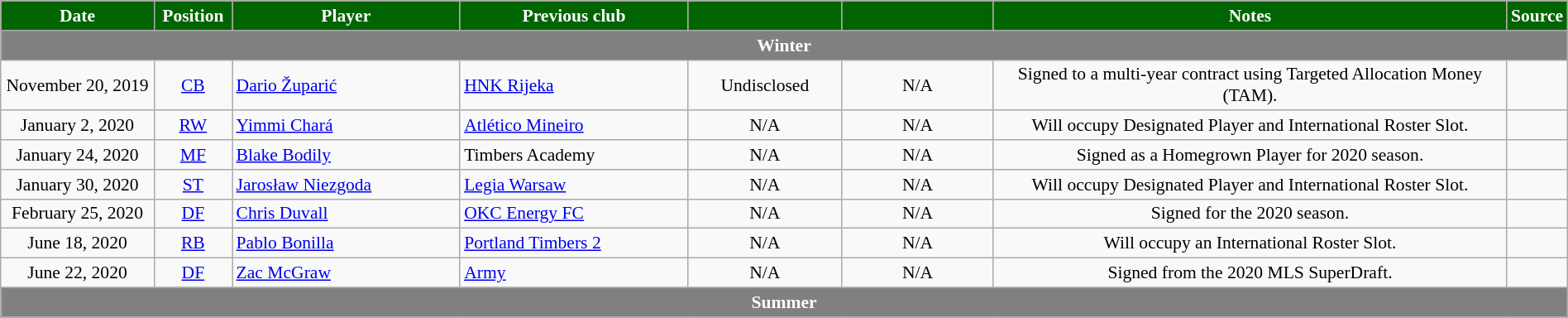<table class="wikitable" style="text-align:center; font-size:90%; width:100%;">
<tr>
<th style="background:darkgreen; color:white; text-align:center; width:10%">Date</th>
<th style="background:darkgreen; color:white; text-align:center; width:5%">Position</th>
<th style="background:darkgreen; color:white; text-align:center; width:15%">Player</th>
<th style="background:darkgreen; color:white; text-align:center; width:15%">Previous club</th>
<th style="background:darkgreen; color:white; text-align:center; width:10%"></th>
<th style="background:darkgreen; color:white; text-align:center; width:10%"></th>
<th style="background:darkgreen; color:white; text-align:center; width:34%">Notes</th>
<th style="background:darkgreen; color:white; text-align:center; width:1%">Source</th>
</tr>
<tr>
<th colspan="8" style="background:gray; color:white; text-align:center;">Winter</th>
</tr>
<tr>
<td style="text-align:center;">November 20, 2019</td>
<td style="text-align:center;"><a href='#'>CB</a></td>
<td align=left> <a href='#'>Dario Župarić</a></td>
<td align=left> <a href='#'>HNK Rijeka</a></td>
<td style="text-align:center;">Undisclosed</td>
<td style="text-align:center;">N/A</td>
<td>Signed to a multi-year contract using Targeted Allocation Money (TAM).</td>
<td style="text-align:center;"></td>
</tr>
<tr>
<td style="text-align:center;">January 2, 2020</td>
<td style="text-align:center;"><a href='#'>RW</a></td>
<td align=left> <a href='#'>Yimmi Chará</a></td>
<td align=left> <a href='#'>Atlético Mineiro</a></td>
<td style="text-align:center;">N/A</td>
<td style="text-align:center;">N/A</td>
<td>Will occupy Designated Player and International Roster Slot.</td>
<td style="text-align:center;"></td>
</tr>
<tr>
<td style="text-align:center;">January 24, 2020</td>
<td style="text-align:center;"><a href='#'>MF</a></td>
<td align=left> <a href='#'>Blake Bodily</a></td>
<td align=left> Timbers Academy</td>
<td style="text-align:center;">N/A</td>
<td style="text-align:center;">N/A</td>
<td>Signed as a Homegrown Player for 2020 season.</td>
<td style="text-align:center;"></td>
</tr>
<tr>
<td style="text-align:center;">January 30, 2020</td>
<td style="text-align:center;"><a href='#'>ST</a></td>
<td align=left> <a href='#'>Jarosław Niezgoda</a></td>
<td align=left> <a href='#'>Legia Warsaw</a></td>
<td style="text-align:center;">N/A</td>
<td style="text-align:center;">N/A</td>
<td>Will occupy Designated Player and International Roster Slot.</td>
<td style="text-align:center;"></td>
</tr>
<tr>
<td style="text-align:center;">February 25, 2020</td>
<td style="text-align:center;"><a href='#'>DF</a></td>
<td align=left> <a href='#'>Chris Duvall</a></td>
<td align=left> <a href='#'>OKC Energy FC</a></td>
<td style="text-align:center;">N/A</td>
<td style="text-align:center;">N/A</td>
<td>Signed for the 2020 season.</td>
<td style="text-align:center;"></td>
</tr>
<tr>
<td style="text-align:center;">June 18, 2020</td>
<td style="text-align:center;"><a href='#'>RB</a></td>
<td align=left> <a href='#'>Pablo Bonilla</a></td>
<td align=left> <a href='#'>Portland Timbers 2</a></td>
<td style="text-align:center;">N/A</td>
<td style="text-align:center;">N/A</td>
<td>Will occupy an International Roster Slot.</td>
<td style="text-align:center;"></td>
</tr>
<tr>
<td style="text-align:center;">June 22, 2020</td>
<td style="text-align:center;"><a href='#'>DF</a></td>
<td align=left> <a href='#'>Zac McGraw</a></td>
<td align=left> <a href='#'>Army</a></td>
<td style="text-align:center;">N/A</td>
<td style="text-align:center;">N/A</td>
<td>Signed from the 2020 MLS SuperDraft.</td>
<td style="text-align:center;"></td>
</tr>
<tr>
<th colspan="8" style="background:gray; color:white; text-align:center;">Summer</th>
</tr>
</table>
